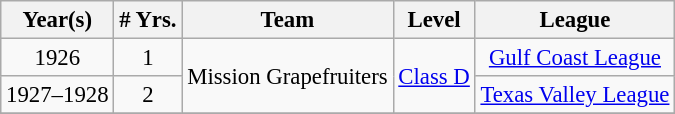<table class="wikitable" style="text-align:center; font-size: 95%;">
<tr>
<th>Year(s)</th>
<th># Yrs.</th>
<th>Team</th>
<th>Level</th>
<th>League</th>
</tr>
<tr>
<td>1926</td>
<td>1</td>
<td rowspan=2>Mission Grapefruiters</td>
<td rowspan=2><a href='#'>Class D</a></td>
<td><a href='#'>Gulf Coast League</a></td>
</tr>
<tr>
<td>1927–1928</td>
<td>2</td>
<td><a href='#'>Texas Valley League</a></td>
</tr>
<tr>
</tr>
</table>
